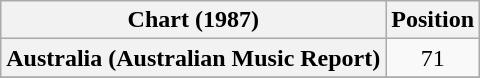<table class="wikitable sortable plainrowheaders">
<tr>
<th scope="col">Chart (1987)</th>
<th scope="col">Position</th>
</tr>
<tr>
<th scope="row">Australia (Australian Music Report)</th>
<td style="text-align:center;">71</td>
</tr>
<tr>
</tr>
</table>
